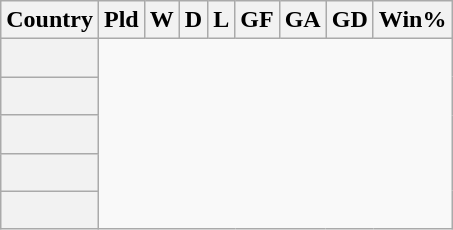<table class="wikitable sortable plainrowheaders" style="text-align:center">
<tr>
<th scope="col">Country</th>
<th scope="col">Pld</th>
<th scope="col">W</th>
<th scope="col">D</th>
<th scope="col">L</th>
<th scope="col">GF</th>
<th scope="col">GA</th>
<th scope="col">GD</th>
<th scope="col">Win%</th>
</tr>
<tr>
<th scope="row" align=left><br></th>
</tr>
<tr>
<th scope="row" align=left><br></th>
</tr>
<tr>
<th scope="row" align=left><br></th>
</tr>
<tr>
<th scope="row" align=left><br></th>
</tr>
<tr>
<th scope="row" align=left><br></th>
</tr>
</table>
